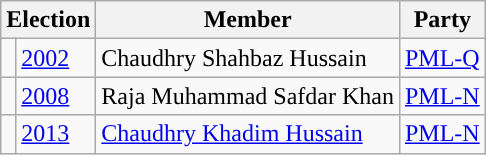<table class="wikitable">
<tr>
<th colspan="2">Election</th>
<th>Member</th>
<th>Party</th>
</tr>
<tr>
<td style="background-color: "></td>
<td><a href='#'>2002</a></td>
<td>Chaudhry Shahbaz Hussain</td>
<td><a href='#'>PML-Q</a></td>
</tr>
<tr>
<td style="background-color: "></td>
<td><a href='#'>2008</a></td>
<td>Raja Muhammad Safdar Khan</td>
<td><a href='#'>PML-N</a></td>
</tr>
<tr>
<td style="background-color: "></td>
<td><a href='#'>2013</a></td>
<td><a href='#'>Chaudhry Khadim Hussain</a></td>
<td><a href='#'>PML-N</a></td>
</tr>
</table>
